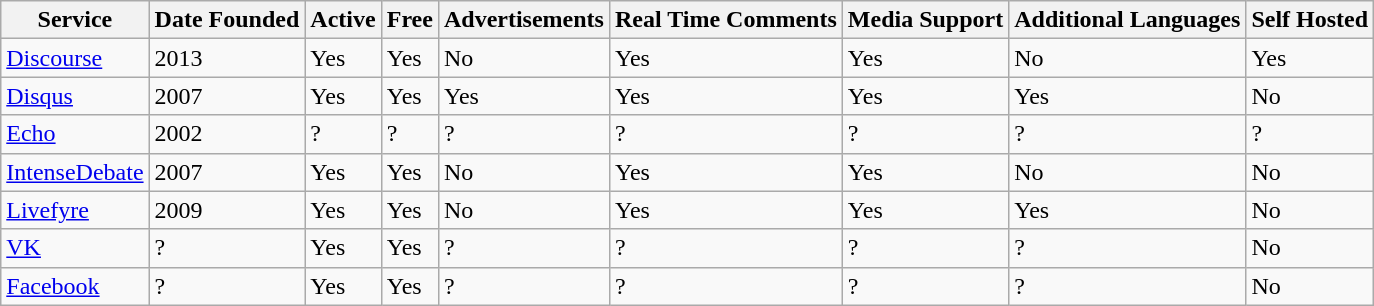<table class="wikitable">
<tr>
<th>Service</th>
<th>Date Founded</th>
<th>Active</th>
<th>Free</th>
<th>Advertisements</th>
<th>Real Time Comments</th>
<th>Media Support</th>
<th>Additional Languages</th>
<th>Self Hosted</th>
</tr>
<tr>
<td><a href='#'>Discourse</a></td>
<td>2013</td>
<td>Yes</td>
<td>Yes</td>
<td>No</td>
<td>Yes</td>
<td>Yes</td>
<td>No</td>
<td>Yes</td>
</tr>
<tr>
<td><a href='#'>Disqus</a></td>
<td>2007</td>
<td>Yes</td>
<td>Yes</td>
<td>Yes</td>
<td>Yes</td>
<td>Yes</td>
<td>Yes</td>
<td>No</td>
</tr>
<tr>
<td><a href='#'>Echo</a></td>
<td>2002</td>
<td>?</td>
<td>?</td>
<td>?</td>
<td>?</td>
<td>?</td>
<td>?</td>
<td>?</td>
</tr>
<tr>
<td><a href='#'>IntenseDebate</a></td>
<td>2007</td>
<td>Yes</td>
<td>Yes</td>
<td>No</td>
<td>Yes</td>
<td>Yes</td>
<td>No</td>
<td>No</td>
</tr>
<tr>
<td><a href='#'>Livefyre</a></td>
<td>2009</td>
<td>Yes</td>
<td>Yes</td>
<td>No</td>
<td>Yes</td>
<td>Yes</td>
<td>Yes</td>
<td>No</td>
</tr>
<tr>
<td><a href='#'>VK</a></td>
<td>?</td>
<td>Yes</td>
<td>Yes</td>
<td>?</td>
<td>?</td>
<td>?</td>
<td>?</td>
<td>No</td>
</tr>
<tr>
<td><a href='#'>Facebook</a></td>
<td>?</td>
<td>Yes</td>
<td>Yes</td>
<td>?</td>
<td>?</td>
<td>?</td>
<td>?</td>
<td>No</td>
</tr>
</table>
